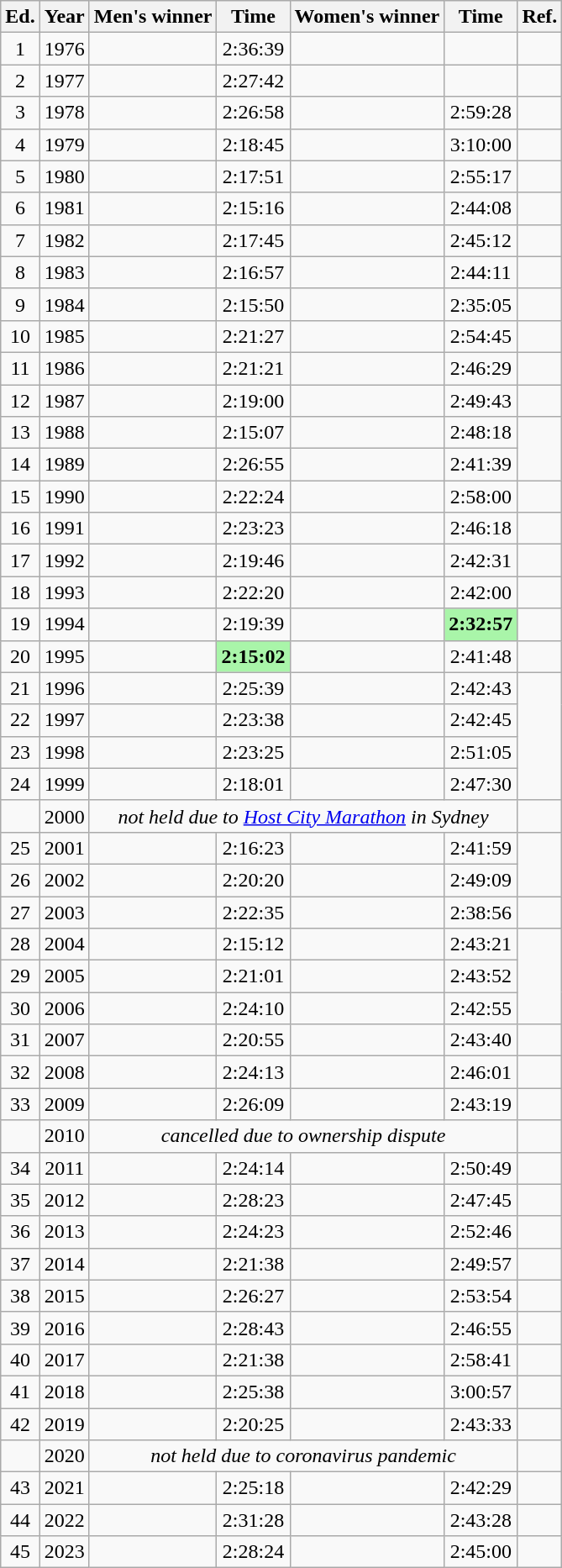<table class="wikitable sortable" style="text-align:center">
<tr>
<th class="unsortable">Ed.</th>
<th>Year</th>
<th>Men's winner</th>
<th>Time</th>
<th>Women's winner</th>
<th>Time</th>
<th class="unsortable">Ref.</th>
</tr>
<tr>
<td>1</td>
<td>1976</td>
<td align=left></td>
<td>2:36:39</td>
<td></td>
<td></td>
<td></td>
</tr>
<tr>
<td>2</td>
<td>1977</td>
<td align=left></td>
<td>2:27:42</td>
<td></td>
<td></td>
<td></td>
</tr>
<tr>
<td>3</td>
<td>1978</td>
<td align=left></td>
<td>2:26:58</td>
<td align=left></td>
<td>2:59:28</td>
<td></td>
</tr>
<tr>
<td>4</td>
<td>1979</td>
<td align=left></td>
<td>2:18:45</td>
<td align=left></td>
<td>3:10:00</td>
<td></td>
</tr>
<tr>
<td>5</td>
<td>1980</td>
<td align=left></td>
<td>2:17:51</td>
<td align=left></td>
<td>2:55:17</td>
<td></td>
</tr>
<tr>
<td>6</td>
<td>1981</td>
<td align=left></td>
<td>2:15:16</td>
<td align=left></td>
<td>2:44:08</td>
<td></td>
</tr>
<tr>
<td>7</td>
<td>1982</td>
<td align=left></td>
<td>2:17:45</td>
<td align=left></td>
<td>2:45:12</td>
<td></td>
</tr>
<tr>
<td>8</td>
<td>1983</td>
<td align=left></td>
<td>2:16:57</td>
<td align=left></td>
<td>2:44:11</td>
<td></td>
</tr>
<tr>
<td>9</td>
<td>1984</td>
<td align=left></td>
<td>2:15:50</td>
<td align=left></td>
<td>2:35:05</td>
<td></td>
</tr>
<tr>
<td>10</td>
<td>1985</td>
<td align=left></td>
<td>2:21:27</td>
<td align=left></td>
<td>2:54:45</td>
<td></td>
</tr>
<tr>
<td>11</td>
<td>1986</td>
<td align=left></td>
<td>2:21:21</td>
<td align=left></td>
<td>2:46:29</td>
<td></td>
</tr>
<tr>
<td>12</td>
<td>1987</td>
<td align=left></td>
<td>2:19:00</td>
<td align=left></td>
<td>2:49:43</td>
<td></td>
</tr>
<tr>
<td>13</td>
<td>1988</td>
<td align=left></td>
<td>2:15:07</td>
<td align=left></td>
<td>2:48:18</td>
</tr>
<tr>
<td>14</td>
<td>1989</td>
<td align=left></td>
<td>2:26:55</td>
<td align=left></td>
<td>2:41:39</td>
</tr>
<tr>
<td>15</td>
<td>1990</td>
<td align=left></td>
<td>2:22:24</td>
<td align=left></td>
<td>2:58:00</td>
<td></td>
</tr>
<tr>
<td>16</td>
<td>1991</td>
<td align=left></td>
<td>2:23:23</td>
<td align=left></td>
<td>2:46:18</td>
<td></td>
</tr>
<tr>
<td>17</td>
<td>1992</td>
<td align=left></td>
<td>2:19:46</td>
<td align=left></td>
<td>2:42:31</td>
<td></td>
</tr>
<tr>
<td>18</td>
<td>1993</td>
<td align=left></td>
<td>2:22:20</td>
<td align=left></td>
<td>2:42:00</td>
<td></td>
</tr>
<tr>
<td>19</td>
<td>1994</td>
<td align=left></td>
<td>2:19:39</td>
<td align=left></td>
<td bgcolor=#A9F5A9><strong>2:32:57</strong></td>
<td></td>
</tr>
<tr>
<td>20</td>
<td>1995</td>
<td align=left></td>
<td bgcolor=#A9F5A9><strong>2:15:02</strong></td>
<td align=left></td>
<td>2:41:48</td>
<td></td>
</tr>
<tr>
<td>21</td>
<td>1996</td>
<td align=left></td>
<td>2:25:39</td>
<td align=left></td>
<td>2:42:43</td>
</tr>
<tr>
<td>22</td>
<td>1997</td>
<td align=left></td>
<td>2:23:38</td>
<td align=left></td>
<td>2:42:45</td>
</tr>
<tr>
<td>23</td>
<td>1998</td>
<td align=left></td>
<td>2:23:25</td>
<td align=left></td>
<td>2:51:05</td>
</tr>
<tr>
<td>24</td>
<td>1999</td>
<td align=left></td>
<td>2:18:01</td>
<td align=left></td>
<td>2:47:30</td>
</tr>
<tr>
<td></td>
<td>2000</td>
<td colspan="4" align="center" data-sort-value=""><em>not held due to <a href='#'>Host City Marathon</a> in Sydney</em></td>
<td></td>
</tr>
<tr>
<td>25</td>
<td>2001</td>
<td align=left></td>
<td>2:16:23</td>
<td align=left></td>
<td>2:41:59</td>
</tr>
<tr>
<td>26</td>
<td>2002</td>
<td align=left></td>
<td>2:20:20</td>
<td align=left></td>
<td>2:49:09</td>
</tr>
<tr>
<td>27</td>
<td>2003</td>
<td align=left></td>
<td>2:22:35</td>
<td align=left></td>
<td>2:38:56</td>
<td></td>
</tr>
<tr>
<td>28</td>
<td>2004</td>
<td align=left></td>
<td>2:15:12</td>
<td align=left></td>
<td>2:43:21</td>
</tr>
<tr>
<td>29</td>
<td>2005</td>
<td align=left></td>
<td>2:21:01</td>
<td align=left></td>
<td>2:43:52</td>
</tr>
<tr>
<td>30</td>
<td>2006</td>
<td align=left></td>
<td>2:24:10</td>
<td align=left></td>
<td>2:42:55</td>
</tr>
<tr>
<td>31</td>
<td>2007</td>
<td align=left></td>
<td>2:20:55</td>
<td align=left></td>
<td>2:43:40</td>
<td></td>
</tr>
<tr>
<td>32</td>
<td>2008</td>
<td align=left></td>
<td>2:24:13</td>
<td align=left></td>
<td>2:46:01</td>
<td></td>
</tr>
<tr>
<td>33</td>
<td>2009</td>
<td align=left></td>
<td>2:26:09</td>
<td align=left></td>
<td>2:43:19</td>
</tr>
<tr>
<td></td>
<td>2010</td>
<td colspan="4" align="center" data-sort-value=""><em>cancelled due to ownership dispute</em></td>
<td></td>
</tr>
<tr>
<td>34</td>
<td>2011</td>
<td align=left></td>
<td>2:24:14</td>
<td align=left></td>
<td>2:50:49</td>
<td></td>
</tr>
<tr>
<td>35</td>
<td>2012</td>
<td align=left></td>
<td>2:28:23</td>
<td align=left></td>
<td>2:47:45</td>
<td></td>
</tr>
<tr>
<td>36</td>
<td>2013</td>
<td align=left></td>
<td>2:24:23</td>
<td align=left></td>
<td>2:52:46</td>
<td></td>
</tr>
<tr>
<td>37</td>
<td>2014</td>
<td align=left></td>
<td>2:21:38</td>
<td align=left></td>
<td>2:49:57</td>
<td></td>
</tr>
<tr>
<td>38</td>
<td>2015</td>
<td align=left></td>
<td>2:26:27</td>
<td align=left></td>
<td>2:53:54</td>
<td></td>
</tr>
<tr>
<td>39</td>
<td>2016</td>
<td align=left></td>
<td>2:28:43</td>
<td align=left></td>
<td>2:46:55</td>
</tr>
<tr>
<td>40</td>
<td>2017</td>
<td align=left></td>
<td>2:21:38</td>
<td align=left></td>
<td>2:58:41</td>
<td></td>
</tr>
<tr>
<td>41</td>
<td>2018</td>
<td align=left></td>
<td>2:25:38</td>
<td align=left></td>
<td>3:00:57</td>
</tr>
<tr>
<td>42</td>
<td>2019</td>
<td align=left></td>
<td>2:20:25</td>
<td align=left></td>
<td>2:43:33</td>
<td></td>
</tr>
<tr>
<td></td>
<td>2020</td>
<td colspan="4" align="center" data-sort-value=""><em>not held due to coronavirus pandemic</em></td>
<td></td>
</tr>
<tr>
<td>43</td>
<td>2021</td>
<td align=left></td>
<td>2:25:18</td>
<td align=left></td>
<td>2:42:29</td>
<td></td>
</tr>
<tr>
<td>44</td>
<td>2022</td>
<td align=left></td>
<td>2:31:28</td>
<td align=left></td>
<td>2:43:28</td>
<td></td>
</tr>
<tr>
<td>45</td>
<td>2023</td>
<td align=left></td>
<td>2:28:24</td>
<td align=left></td>
<td>2:45:00</td>
<td></td>
</tr>
</table>
